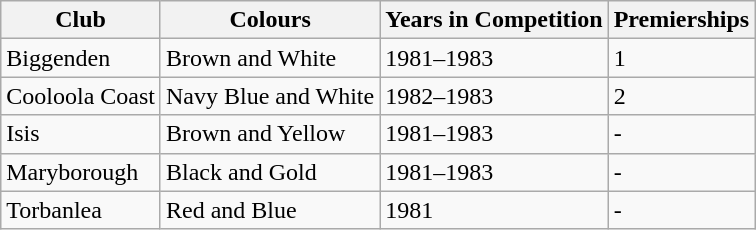<table Class="wikitable">
<tr>
<th>Club</th>
<th>Colours</th>
<th>Years in Competition</th>
<th>Premierships</th>
</tr>
<tr>
<td>Biggenden</td>
<td>Brown and White</td>
<td>1981–1983</td>
<td>1</td>
</tr>
<tr>
<td>Cooloola Coast</td>
<td>Navy Blue and White</td>
<td>1982–1983</td>
<td>2</td>
</tr>
<tr>
<td>Isis</td>
<td>Brown and Yellow</td>
<td>1981–1983</td>
<td>-</td>
</tr>
<tr>
<td>Maryborough</td>
<td>Black and Gold</td>
<td>1981–1983</td>
<td>-</td>
</tr>
<tr>
<td>Torbanlea</td>
<td>Red and Blue</td>
<td>1981</td>
<td>-</td>
</tr>
</table>
